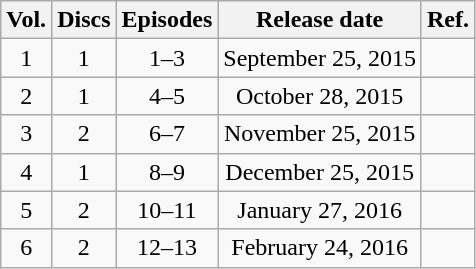<table class="wikitable" style="text-align: center">
<tr>
<th>Vol.</th>
<th>Discs</th>
<th>Episodes</th>
<th>Release date</th>
<th>Ref.</th>
</tr>
<tr>
<td>1</td>
<td>1</td>
<td>1–3</td>
<td>September 25, 2015</td>
<td></td>
</tr>
<tr>
<td>2</td>
<td>1</td>
<td>4–5</td>
<td>October 28, 2015</td>
<td></td>
</tr>
<tr>
<td>3</td>
<td>2</td>
<td>6–7</td>
<td>November 25, 2015</td>
<td></td>
</tr>
<tr>
<td>4</td>
<td>1</td>
<td>8–9</td>
<td>December 25, 2015</td>
<td></td>
</tr>
<tr>
<td>5</td>
<td>2</td>
<td>10–11</td>
<td>January 27, 2016</td>
<td></td>
</tr>
<tr>
<td>6</td>
<td>2</td>
<td>12–13</td>
<td>February 24, 2016</td>
<td></td>
</tr>
</table>
